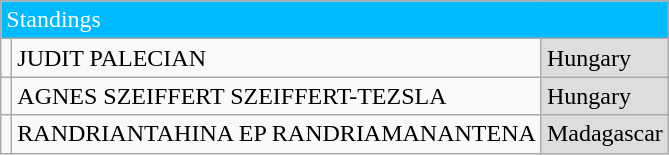<table class="wikitable">
<tr>
<td colspan="3" style="background:#00baff;color:#fff">Standings</td>
</tr>
<tr>
<td></td>
<td>JUDIT PALECIAN</td>
<td style="background:#dddddd"> Hungary</td>
</tr>
<tr>
<td></td>
<td>AGNES SZEIFFERT SZEIFFERT-TEZSLA</td>
<td style="background:#dddddd"> Hungary</td>
</tr>
<tr>
<td></td>
<td>RANDRIANTAHINA EP RANDRIAMANANTENA</td>
<td style="background:#dddddd">Madagascar</td>
</tr>
</table>
